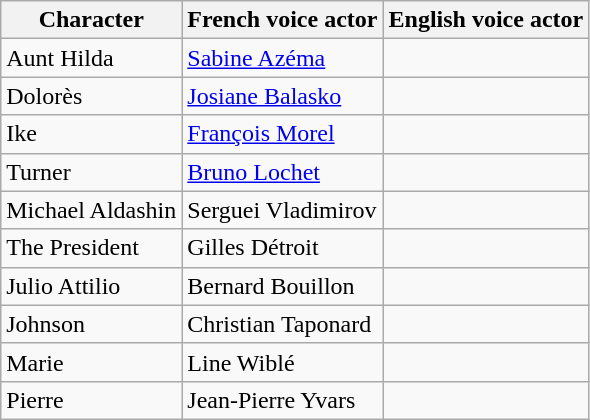<table class="wikitable">
<tr>
<th>Character</th>
<th>French voice actor</th>
<th>English voice actor</th>
</tr>
<tr>
<td>Aunt Hilda</td>
<td><a href='#'>Sabine Azéma</a></td>
<td></td>
</tr>
<tr>
<td>Dolorès</td>
<td><a href='#'>Josiane Balasko</a></td>
<td></td>
</tr>
<tr>
<td>Ike</td>
<td><a href='#'>François Morel</a></td>
<td></td>
</tr>
<tr>
<td>Turner</td>
<td><a href='#'>Bruno Lochet</a></td>
<td></td>
</tr>
<tr>
<td>Michael Aldashin</td>
<td>Serguei Vladimirov</td>
<td></td>
</tr>
<tr>
<td>The President</td>
<td>Gilles Détroit</td>
<td></td>
</tr>
<tr>
<td>Julio Attilio</td>
<td>Bernard Bouillon</td>
<td></td>
</tr>
<tr>
<td>Johnson</td>
<td>Christian Taponard</td>
<td></td>
</tr>
<tr>
<td>Marie</td>
<td>Line Wiblé</td>
<td></td>
</tr>
<tr>
<td>Pierre</td>
<td>Jean-Pierre Yvars</td>
<td></td>
</tr>
</table>
